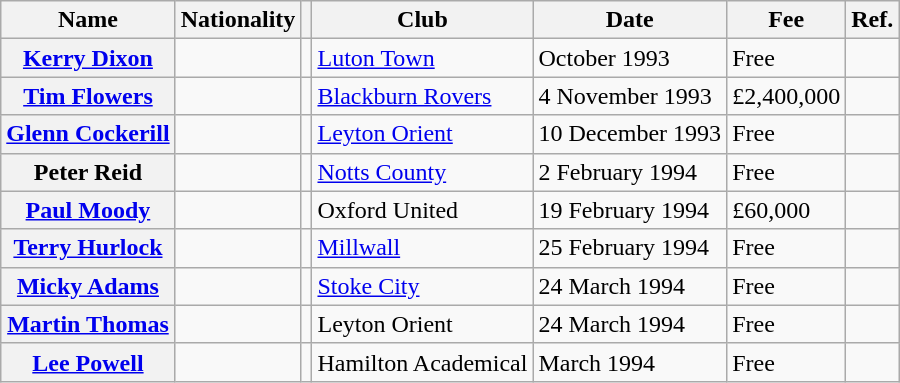<table class="wikitable plainrowheaders">
<tr>
<th scope="col">Name</th>
<th scope="col">Nationality</th>
<th scope="col"></th>
<th scope="col">Club</th>
<th scope="col">Date</th>
<th scope="col">Fee</th>
<th scope="col">Ref.</th>
</tr>
<tr>
<th scope="row"><a href='#'>Kerry Dixon</a></th>
<td></td>
<td align="center"></td>
<td> <a href='#'>Luton Town</a></td>
<td>October 1993</td>
<td>Free</td>
<td align="center"></td>
</tr>
<tr>
<th scope="row"><a href='#'>Tim Flowers</a></th>
<td></td>
<td align="center"></td>
<td> <a href='#'>Blackburn Rovers</a></td>
<td>4 November 1993</td>
<td>£2,400,000</td>
<td align="center"></td>
</tr>
<tr>
<th scope="row"><a href='#'>Glenn Cockerill</a></th>
<td></td>
<td align="center"></td>
<td> <a href='#'>Leyton Orient</a></td>
<td>10 December 1993</td>
<td>Free</td>
<td align="center"></td>
</tr>
<tr>
<th scope="row">Peter Reid</th>
<td></td>
<td align="center"></td>
<td> <a href='#'>Notts County</a></td>
<td>2 February 1994</td>
<td>Free</td>
<td align="center"></td>
</tr>
<tr>
<th scope="row"><a href='#'>Paul Moody</a></th>
<td></td>
<td align="center"></td>
<td> Oxford United</td>
<td>19 February 1994</td>
<td>£60,000</td>
<td align="center"></td>
</tr>
<tr>
<th scope="row"><a href='#'>Terry Hurlock</a></th>
<td></td>
<td align="center"></td>
<td> <a href='#'>Millwall</a></td>
<td>25 February 1994</td>
<td>Free</td>
<td align="center"></td>
</tr>
<tr>
<th scope="row"><a href='#'>Micky Adams</a></th>
<td></td>
<td align="center"></td>
<td> <a href='#'>Stoke City</a></td>
<td>24 March 1994</td>
<td>Free</td>
<td align="center"></td>
</tr>
<tr>
<th scope="row"><a href='#'>Martin Thomas</a></th>
<td></td>
<td align="center"></td>
<td> Leyton Orient</td>
<td>24 March 1994</td>
<td>Free</td>
<td align="center"></td>
</tr>
<tr>
<th scope="row"><a href='#'>Lee Powell</a></th>
<td></td>
<td align="center"></td>
<td> Hamilton Academical</td>
<td>March 1994</td>
<td>Free</td>
<td align="center"></td>
</tr>
</table>
